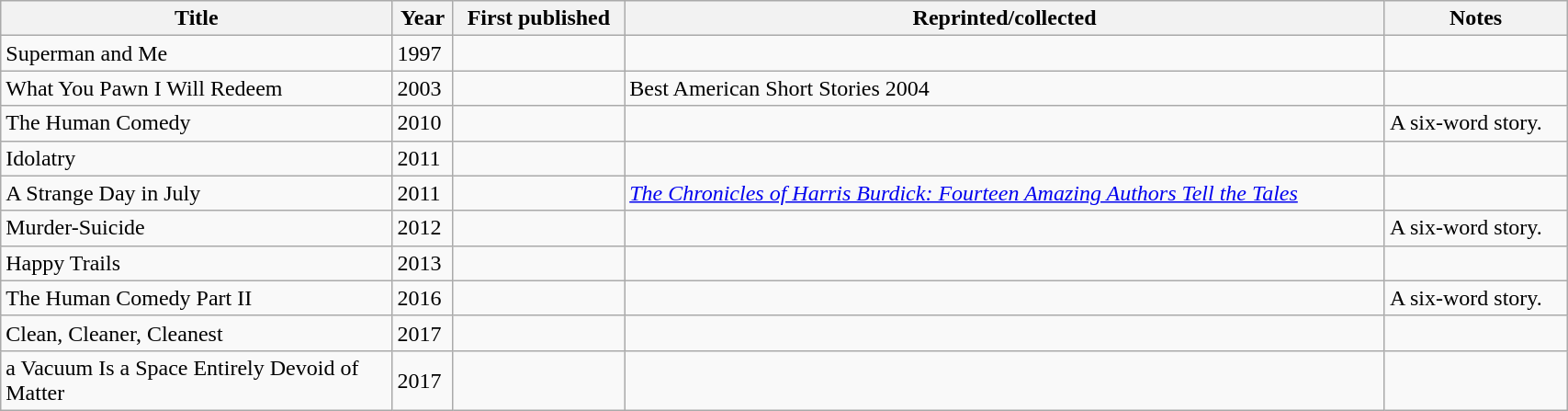<table class='wikitable sortable' width='90%'>
<tr>
<th width=25%>Title</th>
<th>Year</th>
<th>First published</th>
<th>Reprinted/collected</th>
<th>Notes</th>
</tr>
<tr>
<td>Superman and Me</td>
<td>1997</td>
<td></td>
<td></td>
<td></td>
</tr>
<tr>
<td>What You Pawn I Will Redeem</td>
<td>2003</td>
<td></td>
<td>Best American Short Stories 2004</td>
<td></td>
</tr>
<tr>
<td>The Human Comedy</td>
<td>2010</td>
<td></td>
<td></td>
<td>A six-word story.</td>
</tr>
<tr>
<td>Idolatry</td>
<td>2011</td>
<td></td>
<td></td>
<td></td>
</tr>
<tr>
<td>A Strange Day in July</td>
<td>2011</td>
<td></td>
<td><em><a href='#'>The Chronicles of Harris Burdick: Fourteen Amazing Authors Tell the Tales</a></em></td>
<td></td>
</tr>
<tr>
<td>Murder-Suicide</td>
<td>2012</td>
<td></td>
<td></td>
<td>A six-word story.</td>
</tr>
<tr>
<td>Happy Trails</td>
<td>2013</td>
<td></td>
<td></td>
<td></td>
</tr>
<tr>
<td>The Human Comedy Part II</td>
<td>2016</td>
<td></td>
<td></td>
<td>A six-word story.</td>
</tr>
<tr>
<td>Clean, Cleaner, Cleanest</td>
<td>2017</td>
<td></td>
<td></td>
<td></td>
</tr>
<tr>
<td>a Vacuum Is a Space Entirely Devoid of Matter</td>
<td>2017</td>
<td></td>
<td></td>
<td></td>
</tr>
</table>
